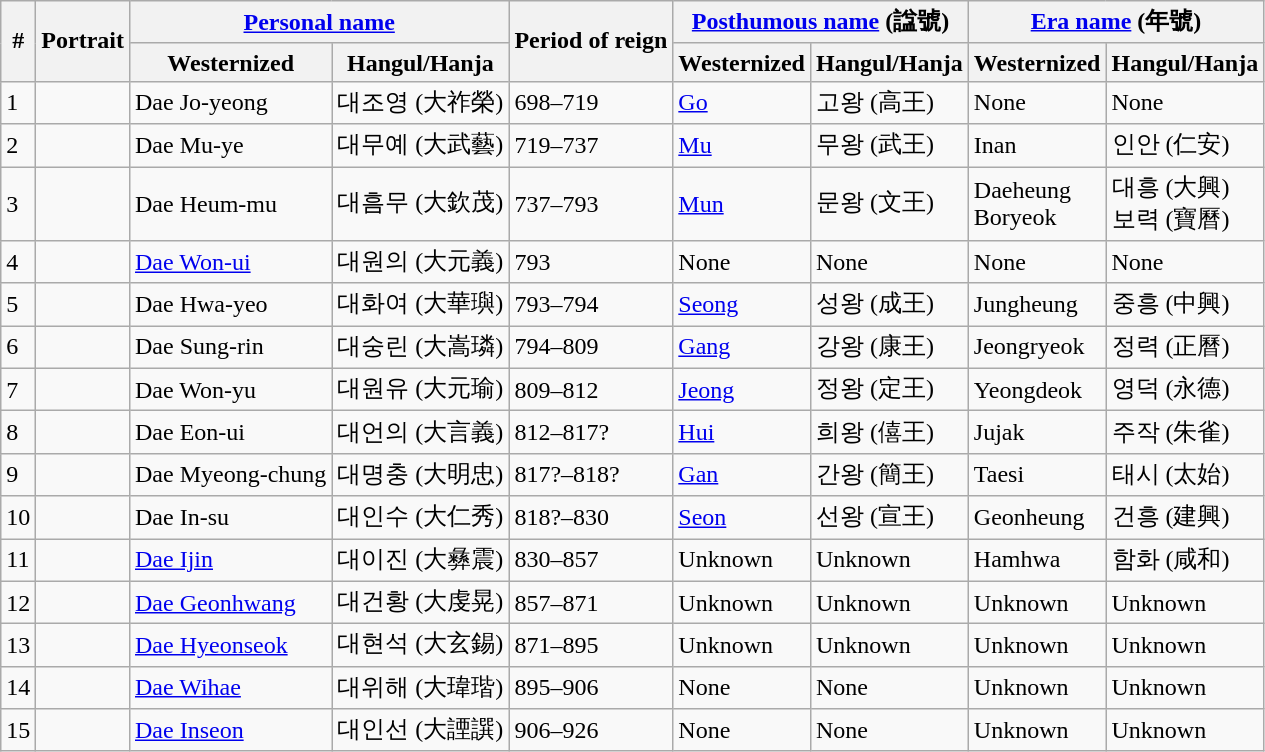<table class="wikitable">
<tr>
<th rowspan="2">#</th>
<th rowspan="2">Portrait</th>
<th colspan="2"><a href='#'>Personal name</a></th>
<th rowspan="2">Period of reign</th>
<th colspan="2"><a href='#'>Posthumous name</a> (諡號)</th>
<th colspan="2"><a href='#'>Era name</a> (年號)</th>
</tr>
<tr>
<th>Westernized</th>
<th>Hangul/Hanja</th>
<th>Westernized</th>
<th>Hangul/Hanja</th>
<th>Westernized</th>
<th>Hangul/Hanja</th>
</tr>
<tr>
<td>1</td>
<td></td>
<td>Dae Jo-yeong</td>
<td>대조영 (大祚榮)</td>
<td>698–719</td>
<td><a href='#'>Go</a></td>
<td>고왕 (高王)</td>
<td>None</td>
<td>None</td>
</tr>
<tr>
<td>2</td>
<td></td>
<td>Dae Mu-ye</td>
<td>대무예 (大武藝)</td>
<td>719–737</td>
<td><a href='#'>Mu</a></td>
<td>무왕 (武王)</td>
<td>Inan</td>
<td>인안 (仁安)</td>
</tr>
<tr>
<td>3</td>
<td></td>
<td>Dae Heum-mu</td>
<td>대흠무 (大欽茂)</td>
<td>737–793</td>
<td><a href='#'>Mun</a></td>
<td>문왕 (文王)</td>
<td>Daeheung <br> Boryeok</td>
<td>대흥 (大興) <br> 보력 (寶曆)</td>
</tr>
<tr>
<td>4</td>
<td></td>
<td><a href='#'>Dae Won-ui</a></td>
<td>대원의 (大元義)</td>
<td>793</td>
<td>None</td>
<td>None</td>
<td>None</td>
<td>None</td>
</tr>
<tr>
<td>5</td>
<td></td>
<td>Dae Hwa-yeo</td>
<td>대화여 (大華璵)</td>
<td>793–794</td>
<td><a href='#'>Seong</a></td>
<td>성왕 (成王)</td>
<td>Jungheung</td>
<td>중흥 (中興)</td>
</tr>
<tr>
<td>6</td>
<td></td>
<td>Dae Sung-rin</td>
<td>대숭린 (大嵩璘)</td>
<td>794–809</td>
<td><a href='#'>Gang</a></td>
<td>강왕 (康王)</td>
<td>Jeongryeok</td>
<td>정력 (正曆)</td>
</tr>
<tr>
<td>7</td>
<td></td>
<td>Dae Won-yu</td>
<td>대원유 (大元瑜)</td>
<td>809–812</td>
<td><a href='#'>Jeong</a></td>
<td>정왕 (定王)</td>
<td>Yeongdeok</td>
<td>영덕 (永德)</td>
</tr>
<tr>
<td>8</td>
<td></td>
<td>Dae Eon-ui</td>
<td>대언의 (大言義)</td>
<td>812–817?</td>
<td><a href='#'>Hui</a></td>
<td>희왕 (僖王)</td>
<td>Jujak</td>
<td>주작 (朱雀)</td>
</tr>
<tr>
<td>9</td>
<td></td>
<td>Dae Myeong-chung</td>
<td>대명충 (大明忠)</td>
<td>817?–818?</td>
<td><a href='#'>Gan</a></td>
<td>간왕 (簡王)</td>
<td>Taesi</td>
<td>태시 (太始)</td>
</tr>
<tr>
<td>10</td>
<td></td>
<td>Dae In-su</td>
<td>대인수 (大仁秀)</td>
<td>818?–830</td>
<td><a href='#'>Seon</a></td>
<td>선왕 (宣王)</td>
<td>Geonheung</td>
<td>건흥 (建興)</td>
</tr>
<tr>
<td>11</td>
<td></td>
<td><a href='#'>Dae Ijin</a></td>
<td>대이진 (大彝震)</td>
<td>830–857</td>
<td>Unknown</td>
<td>Unknown</td>
<td>Hamhwa</td>
<td>함화 (咸和)</td>
</tr>
<tr>
<td>12</td>
<td></td>
<td><a href='#'>Dae Geonhwang</a></td>
<td>대건황 (大虔晃)</td>
<td>857–871</td>
<td>Unknown</td>
<td>Unknown</td>
<td>Unknown</td>
<td>Unknown</td>
</tr>
<tr>
<td>13</td>
<td></td>
<td><a href='#'>Dae Hyeonseok</a></td>
<td>대현석 (大玄錫)</td>
<td>871–895</td>
<td>Unknown</td>
<td>Unknown</td>
<td>Unknown</td>
<td>Unknown</td>
</tr>
<tr>
<td>14</td>
<td></td>
<td><a href='#'>Dae Wihae</a></td>
<td>대위해 (大瑋瑎)</td>
<td>895–906</td>
<td>None</td>
<td>None</td>
<td>Unknown</td>
<td>Unknown</td>
</tr>
<tr>
<td>15</td>
<td></td>
<td><a href='#'>Dae Inseon</a></td>
<td>대인선 (大諲譔)</td>
<td>906–926</td>
<td>None</td>
<td>None</td>
<td>Unknown</td>
<td>Unknown</td>
</tr>
</table>
